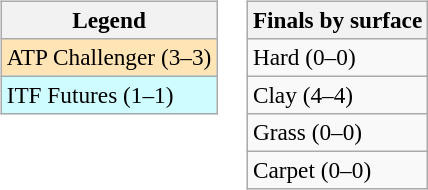<table>
<tr valign=top>
<td><br><table class=wikitable style=font-size:97%>
<tr>
<th>Legend</th>
</tr>
<tr bgcolor=moccasin>
<td>ATP Challenger (3–3)</td>
</tr>
<tr bgcolor=cffcff>
<td>ITF Futures (1–1)</td>
</tr>
</table>
</td>
<td><br><table class=wikitable style=font-size:97%>
<tr>
<th>Finals by surface</th>
</tr>
<tr>
<td>Hard (0–0)</td>
</tr>
<tr>
<td>Clay (4–4)</td>
</tr>
<tr>
<td>Grass (0–0)</td>
</tr>
<tr>
<td>Carpet (0–0)</td>
</tr>
</table>
</td>
</tr>
</table>
